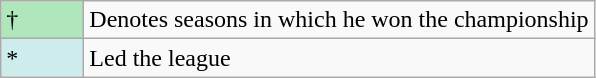<table class="wikitable">
<tr>
<td style="background:#afe6ba; width:3em;">†</td>
<td>Denotes seasons in which he won the championship</td>
</tr>
<tr>
<td style="background:#CFECEC; width:1em">*</td>
<td>Led the league</td>
</tr>
</table>
